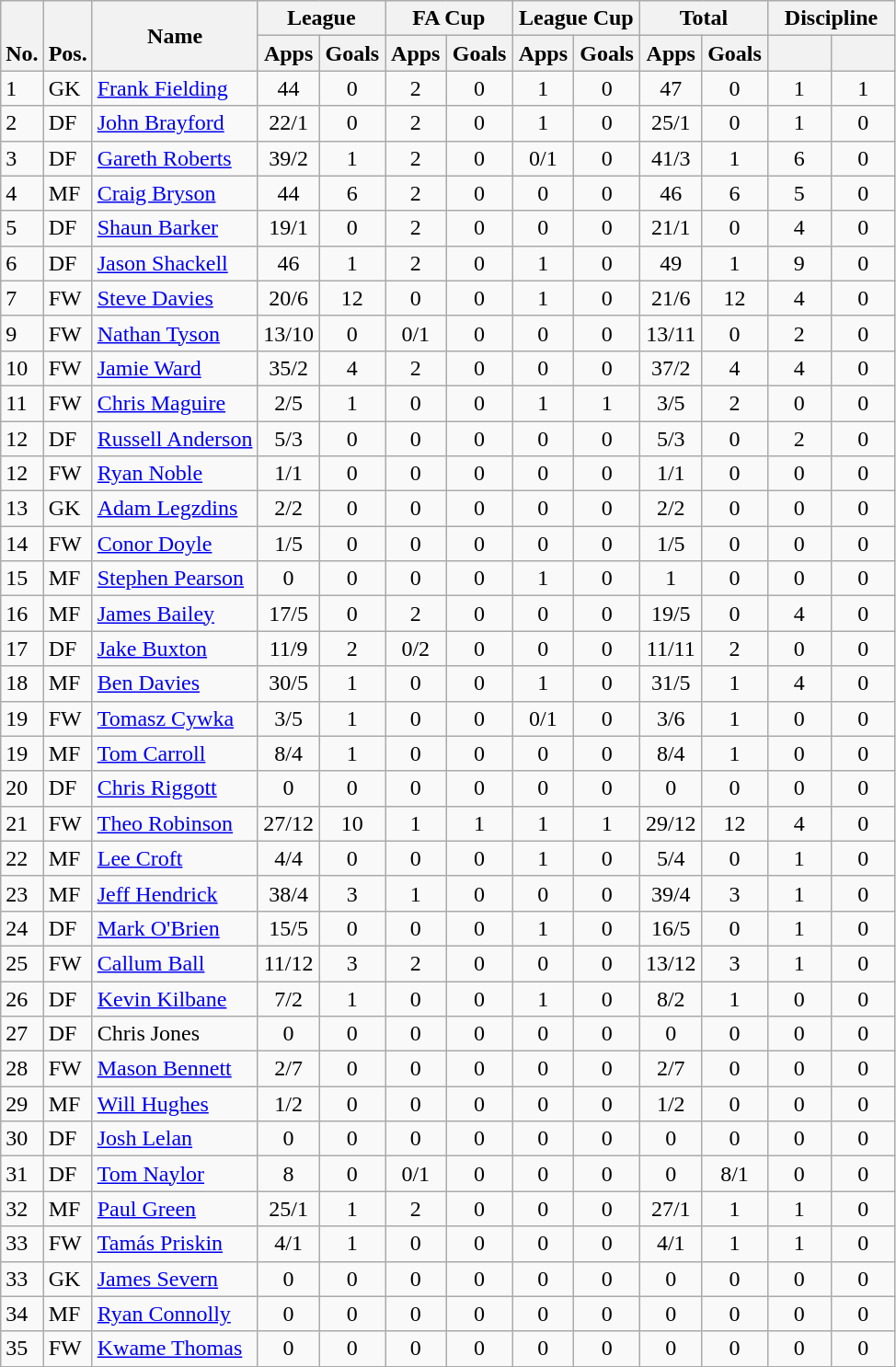<table class="wikitable" style="text-align:center">
<tr>
<th rowspan="2" valign="bottom">No.</th>
<th rowspan="2" valign="bottom">Pos.</th>
<th rowspan="2">Name</th>
<th colspan="2" width="85">League</th>
<th colspan="2" width="85">FA Cup</th>
<th colspan="2" width="85">League Cup</th>
<th colspan="2" width="85">Total</th>
<th colspan="2" width="85">Discipline</th>
</tr>
<tr>
<th>Apps</th>
<th>Goals</th>
<th>Apps</th>
<th>Goals</th>
<th>Apps</th>
<th>Goals</th>
<th>Apps</th>
<th>Goals</th>
<th></th>
<th></th>
</tr>
<tr>
<td align="left">1</td>
<td align="left">GK</td>
<td align="left"> <a href='#'>Frank Fielding</a></td>
<td>44</td>
<td>0</td>
<td>2</td>
<td>0</td>
<td>1</td>
<td>0</td>
<td>47</td>
<td>0</td>
<td>1</td>
<td>1</td>
</tr>
<tr>
<td align="left">2</td>
<td align="left">DF</td>
<td align="left"> <a href='#'>John Brayford</a></td>
<td>22/1</td>
<td>0</td>
<td>2</td>
<td>0</td>
<td>1</td>
<td>0</td>
<td>25/1</td>
<td>0</td>
<td>1</td>
<td>0</td>
</tr>
<tr>
<td align="left">3</td>
<td align="left">DF</td>
<td align="left"> <a href='#'>Gareth Roberts</a></td>
<td>39/2</td>
<td>1</td>
<td>2</td>
<td>0</td>
<td>0/1</td>
<td>0</td>
<td>41/3</td>
<td>1</td>
<td>6</td>
<td>0</td>
</tr>
<tr>
<td align="left">4</td>
<td align="left">MF</td>
<td align="left"> <a href='#'>Craig Bryson</a></td>
<td>44</td>
<td>6</td>
<td>2</td>
<td>0</td>
<td>0</td>
<td>0</td>
<td>46</td>
<td>6</td>
<td>5</td>
<td>0</td>
</tr>
<tr>
<td align="left">5</td>
<td align="left">DF</td>
<td align="left"> <a href='#'>Shaun Barker</a></td>
<td>19/1</td>
<td>0</td>
<td>2</td>
<td>0</td>
<td>0</td>
<td>0</td>
<td>21/1</td>
<td>0</td>
<td>4</td>
<td>0</td>
</tr>
<tr>
<td align="left">6</td>
<td align="left">DF</td>
<td align="left"> <a href='#'>Jason Shackell</a></td>
<td>46</td>
<td>1</td>
<td>2</td>
<td>0</td>
<td>1</td>
<td>0</td>
<td>49</td>
<td>1</td>
<td>9</td>
<td>0</td>
</tr>
<tr>
<td align="left">7</td>
<td align="left">FW</td>
<td align="left"> <a href='#'>Steve Davies</a></td>
<td>20/6</td>
<td>12</td>
<td>0</td>
<td>0</td>
<td>1</td>
<td>0</td>
<td>21/6</td>
<td>12</td>
<td>4</td>
<td>0</td>
</tr>
<tr>
<td align="left">9</td>
<td align="left">FW</td>
<td align="left"> <a href='#'>Nathan Tyson</a></td>
<td>13/10</td>
<td>0</td>
<td>0/1</td>
<td>0</td>
<td>0</td>
<td>0</td>
<td>13/11</td>
<td>0</td>
<td>2</td>
<td>0</td>
</tr>
<tr>
<td align="left">10</td>
<td align="left">FW</td>
<td align="left"> <a href='#'>Jamie Ward</a></td>
<td>35/2</td>
<td>4</td>
<td>2</td>
<td>0</td>
<td>0</td>
<td>0</td>
<td>37/2</td>
<td>4</td>
<td>4</td>
<td>0</td>
</tr>
<tr>
<td align="left">11</td>
<td align="left">FW</td>
<td align="left"> <a href='#'>Chris Maguire</a></td>
<td>2/5</td>
<td>1</td>
<td>0</td>
<td>0</td>
<td>1</td>
<td>1</td>
<td>3/5</td>
<td>2</td>
<td>0</td>
<td>0</td>
</tr>
<tr>
<td align="left">12</td>
<td align="left">DF</td>
<td align="left"> <a href='#'>Russell Anderson</a></td>
<td>5/3</td>
<td>0</td>
<td>0</td>
<td>0</td>
<td>0</td>
<td>0</td>
<td>5/3</td>
<td>0</td>
<td>2</td>
<td>0</td>
</tr>
<tr>
<td align="left">12</td>
<td align="left">FW</td>
<td align="left"> <a href='#'>Ryan Noble</a></td>
<td>1/1</td>
<td>0</td>
<td>0</td>
<td>0</td>
<td>0</td>
<td>0</td>
<td>1/1</td>
<td>0</td>
<td>0</td>
<td>0</td>
</tr>
<tr>
<td align="left">13</td>
<td align="left">GK</td>
<td align="left"> <a href='#'>Adam Legzdins</a></td>
<td>2/2</td>
<td>0</td>
<td>0</td>
<td>0</td>
<td>0</td>
<td>0</td>
<td>2/2</td>
<td>0</td>
<td>0</td>
<td>0</td>
</tr>
<tr>
<td align="left">14</td>
<td align="left">FW</td>
<td align="left"> <a href='#'>Conor Doyle</a></td>
<td>1/5</td>
<td>0</td>
<td>0</td>
<td>0</td>
<td>0</td>
<td>0</td>
<td>1/5</td>
<td>0</td>
<td>0</td>
<td>0</td>
</tr>
<tr>
<td align="left">15</td>
<td align="left">MF</td>
<td align="left"> <a href='#'>Stephen Pearson</a></td>
<td>0</td>
<td>0</td>
<td>0</td>
<td>0</td>
<td>1</td>
<td>0</td>
<td>1</td>
<td>0</td>
<td>0</td>
<td>0</td>
</tr>
<tr>
<td align="left">16</td>
<td align="left">MF</td>
<td align="left"> <a href='#'>James Bailey</a></td>
<td>17/5</td>
<td>0</td>
<td>2</td>
<td>0</td>
<td>0</td>
<td>0</td>
<td>19/5</td>
<td>0</td>
<td>4</td>
<td>0</td>
</tr>
<tr>
<td align="left">17</td>
<td align="left">DF</td>
<td align="left"> <a href='#'>Jake Buxton</a></td>
<td>11/9</td>
<td>2</td>
<td>0/2</td>
<td>0</td>
<td>0</td>
<td>0</td>
<td>11/11</td>
<td>2</td>
<td>0</td>
<td>0</td>
</tr>
<tr>
<td align="left">18</td>
<td align="left">MF</td>
<td align="left"> <a href='#'>Ben Davies</a></td>
<td>30/5</td>
<td>1</td>
<td>0</td>
<td>0</td>
<td>1</td>
<td>0</td>
<td>31/5</td>
<td>1</td>
<td>4</td>
<td>0</td>
</tr>
<tr>
<td align="left">19</td>
<td align="left">FW</td>
<td align="left"> <a href='#'>Tomasz Cywka</a></td>
<td>3/5</td>
<td>1</td>
<td>0</td>
<td>0</td>
<td>0/1</td>
<td>0</td>
<td>3/6</td>
<td>1</td>
<td>0</td>
<td>0</td>
</tr>
<tr>
<td align="left">19</td>
<td align="left">MF</td>
<td align="left"> <a href='#'>Tom Carroll</a></td>
<td>8/4</td>
<td>1</td>
<td>0</td>
<td>0</td>
<td>0</td>
<td>0</td>
<td>8/4</td>
<td>1</td>
<td>0</td>
<td>0</td>
</tr>
<tr>
<td align="left">20</td>
<td align="left">DF</td>
<td align="left"> <a href='#'>Chris Riggott</a></td>
<td>0</td>
<td>0</td>
<td>0</td>
<td>0</td>
<td>0</td>
<td>0</td>
<td>0</td>
<td>0</td>
<td>0</td>
<td>0</td>
</tr>
<tr>
<td align="left">21</td>
<td align="left">FW</td>
<td align="left"> <a href='#'>Theo Robinson</a></td>
<td>27/12</td>
<td>10</td>
<td>1</td>
<td>1</td>
<td>1</td>
<td>1</td>
<td>29/12</td>
<td>12</td>
<td>4</td>
<td>0</td>
</tr>
<tr>
<td align="left">22</td>
<td align="left">MF</td>
<td align="left"> <a href='#'>Lee Croft</a></td>
<td>4/4</td>
<td>0</td>
<td>0</td>
<td>0</td>
<td>1</td>
<td>0</td>
<td>5/4</td>
<td>0</td>
<td>1</td>
<td>0</td>
</tr>
<tr>
<td align="left">23</td>
<td align="left">MF</td>
<td align="left"> <a href='#'>Jeff Hendrick</a></td>
<td>38/4</td>
<td>3</td>
<td>1</td>
<td>0</td>
<td>0</td>
<td>0</td>
<td>39/4</td>
<td>3</td>
<td>1</td>
<td>0</td>
</tr>
<tr>
<td align="left">24</td>
<td align="left">DF</td>
<td align="left"> <a href='#'>Mark O'Brien</a></td>
<td>15/5</td>
<td>0</td>
<td>0</td>
<td>0</td>
<td>1</td>
<td>0</td>
<td>16/5</td>
<td>0</td>
<td>1</td>
<td>0</td>
</tr>
<tr>
<td align="left">25</td>
<td align="left">FW</td>
<td align="left"> <a href='#'>Callum Ball</a></td>
<td>11/12</td>
<td>3</td>
<td>2</td>
<td>0</td>
<td>0</td>
<td>0</td>
<td>13/12</td>
<td>3</td>
<td>1</td>
<td>0</td>
</tr>
<tr>
<td align="left">26</td>
<td align="left">DF</td>
<td align="left"> <a href='#'>Kevin Kilbane</a></td>
<td>7/2</td>
<td>1</td>
<td>0</td>
<td>0</td>
<td>1</td>
<td>0</td>
<td>8/2</td>
<td>1</td>
<td>0</td>
<td>0</td>
</tr>
<tr>
<td align="left">27</td>
<td align="left">DF</td>
<td align="left"> Chris Jones</td>
<td>0</td>
<td>0</td>
<td>0</td>
<td>0</td>
<td>0</td>
<td>0</td>
<td>0</td>
<td>0</td>
<td>0</td>
<td>0</td>
</tr>
<tr>
<td align="left">28</td>
<td align="left">FW</td>
<td align="left"> <a href='#'>Mason Bennett</a></td>
<td>2/7</td>
<td>0</td>
<td>0</td>
<td>0</td>
<td>0</td>
<td>0</td>
<td>2/7</td>
<td>0</td>
<td>0</td>
<td>0</td>
</tr>
<tr>
<td align="left">29</td>
<td align="left">MF</td>
<td align="left"> <a href='#'>Will Hughes</a></td>
<td>1/2</td>
<td>0</td>
<td>0</td>
<td>0</td>
<td>0</td>
<td>0</td>
<td>1/2</td>
<td>0</td>
<td>0</td>
<td>0</td>
</tr>
<tr>
<td align="left">30</td>
<td align="left">DF</td>
<td align="left"> <a href='#'>Josh Lelan</a></td>
<td>0</td>
<td>0</td>
<td>0</td>
<td>0</td>
<td>0</td>
<td>0</td>
<td>0</td>
<td>0</td>
<td>0</td>
<td>0</td>
</tr>
<tr>
<td align="left">31</td>
<td align="left">DF</td>
<td align="left"> <a href='#'>Tom Naylor</a></td>
<td>8</td>
<td>0</td>
<td>0/1</td>
<td>0</td>
<td>0</td>
<td>0</td>
<td>0</td>
<td>8/1</td>
<td>0</td>
<td>0</td>
</tr>
<tr>
<td align="left">32</td>
<td align="left">MF</td>
<td align="left"> <a href='#'>Paul Green</a></td>
<td>25/1</td>
<td>1</td>
<td>2</td>
<td>0</td>
<td>0</td>
<td>0</td>
<td>27/1</td>
<td>1</td>
<td>1</td>
<td>0</td>
</tr>
<tr>
<td align="left">33</td>
<td align="left">FW</td>
<td align="left"> <a href='#'>Tamás Priskin</a></td>
<td>4/1</td>
<td>1</td>
<td>0</td>
<td>0</td>
<td>0</td>
<td>0</td>
<td>4/1</td>
<td>1</td>
<td>1</td>
<td>0</td>
</tr>
<tr>
<td align="left">33</td>
<td align="left">GK</td>
<td align="left"> <a href='#'>James Severn</a></td>
<td>0</td>
<td>0</td>
<td>0</td>
<td>0</td>
<td>0</td>
<td>0</td>
<td>0</td>
<td>0</td>
<td>0</td>
<td>0</td>
</tr>
<tr>
<td align="left">34</td>
<td align="left">MF</td>
<td align="left"> <a href='#'>Ryan Connolly</a></td>
<td>0</td>
<td>0</td>
<td>0</td>
<td>0</td>
<td>0</td>
<td>0</td>
<td>0</td>
<td>0</td>
<td>0</td>
<td>0</td>
</tr>
<tr>
<td align="left">35</td>
<td align="left">FW</td>
<td align="left"> <a href='#'>Kwame Thomas</a></td>
<td>0</td>
<td>0</td>
<td>0</td>
<td>0</td>
<td>0</td>
<td>0</td>
<td>0</td>
<td>0</td>
<td>0</td>
<td>0</td>
</tr>
</table>
